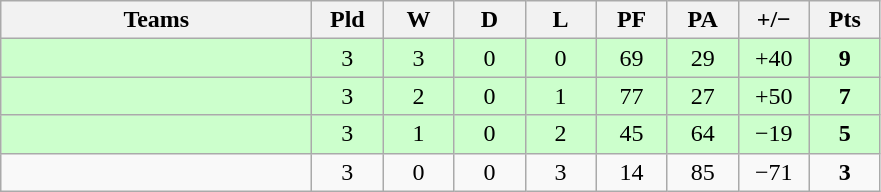<table class="wikitable" style="text-align: center;">
<tr>
<th width="200">Teams</th>
<th width="40">Pld</th>
<th width="40">W</th>
<th width="40">D</th>
<th width="40">L</th>
<th width="40">PF</th>
<th width="40">PA</th>
<th width="40">+/−</th>
<th width="40">Pts</th>
</tr>
<tr style="background:#cfc; width:20px;">
<td align=left></td>
<td>3</td>
<td>3</td>
<td>0</td>
<td>0</td>
<td>69</td>
<td>29</td>
<td>+40</td>
<td><strong>9</strong></td>
</tr>
<tr style="background:#cfc; width:20px;">
<td align=left></td>
<td>3</td>
<td>2</td>
<td>0</td>
<td>1</td>
<td>77</td>
<td>27</td>
<td>+50</td>
<td><strong>7</strong></td>
</tr>
<tr style="background:#cfc; width:20px;">
<td align=left></td>
<td>3</td>
<td>1</td>
<td>0</td>
<td>2</td>
<td>45</td>
<td>64</td>
<td>−19</td>
<td><strong>5</strong></td>
</tr>
<tr>
<td align=left></td>
<td>3</td>
<td>0</td>
<td>0</td>
<td>3</td>
<td>14</td>
<td>85</td>
<td>−71</td>
<td><strong>3</strong></td>
</tr>
</table>
